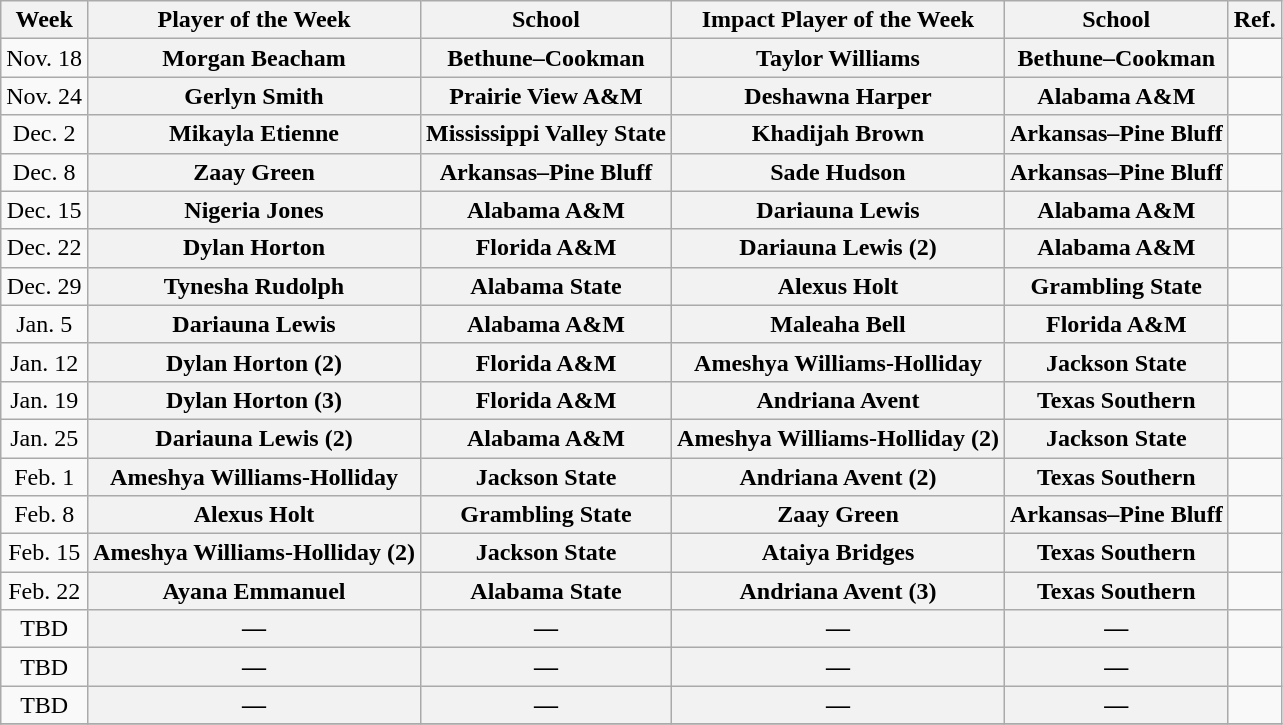<table class=wikitable style="text-align:center">
<tr>
<th>Week</th>
<th>Player of the Week</th>
<th>School</th>
<th>Impact Player of the Week</th>
<th>School</th>
<th>Ref.</th>
</tr>
<tr>
<td>Nov. 18</td>
<th style=>Morgan Beacham</th>
<th style=>Bethune–Cookman</th>
<th style=>Taylor Williams</th>
<th style=>Bethune–Cookman</th>
<td></td>
</tr>
<tr>
<td>Nov. 24</td>
<th style=>Gerlyn Smith</th>
<th style=>Prairie View A&M</th>
<th style=>Deshawna Harper</th>
<th style=>Alabama A&M</th>
<td></td>
</tr>
<tr>
<td>Dec. 2</td>
<th style=>Mikayla Etienne</th>
<th style=>Mississippi Valley State</th>
<th style=>Khadijah Brown</th>
<th style=>Arkansas–Pine Bluff</th>
<td></td>
</tr>
<tr>
<td>Dec. 8</td>
<th style=>Zaay Green</th>
<th style=>Arkansas–Pine Bluff</th>
<th style=>Sade Hudson</th>
<th style=>Arkansas–Pine Bluff</th>
<td></td>
</tr>
<tr>
<td>Dec. 15</td>
<th style=>Nigeria Jones</th>
<th style=>Alabama A&M</th>
<th style=>Dariauna Lewis</th>
<th style=>Alabama A&M</th>
<td></td>
</tr>
<tr>
<td>Dec. 22</td>
<th style=>Dylan Horton</th>
<th style=>Florida A&M</th>
<th style=>Dariauna Lewis (2)</th>
<th style=>Alabama A&M</th>
<td></td>
</tr>
<tr>
<td>Dec. 29</td>
<th style=>Tynesha Rudolph</th>
<th style=>Alabama State</th>
<th style=>Alexus Holt</th>
<th style=>Grambling State</th>
<td></td>
</tr>
<tr>
<td>Jan. 5</td>
<th style=>Dariauna Lewis</th>
<th style=>Alabama A&M</th>
<th style=>Maleaha Bell</th>
<th style=>Florida A&M</th>
<td></td>
</tr>
<tr>
<td>Jan. 12</td>
<th style=>Dylan Horton (2)</th>
<th style=>Florida A&M</th>
<th style=>Ameshya Williams-Holliday</th>
<th style=>Jackson State</th>
<td></td>
</tr>
<tr>
<td>Jan. 19</td>
<th style=>Dylan Horton (3)</th>
<th style=>Florida A&M</th>
<th style=>Andriana Avent</th>
<th style=>Texas Southern</th>
<td></td>
</tr>
<tr>
<td>Jan. 25</td>
<th style=>Dariauna Lewis (2)</th>
<th style=>Alabama A&M</th>
<th style=>Ameshya Williams-Holliday (2)</th>
<th style=>Jackson State</th>
<td></td>
</tr>
<tr>
<td>Feb. 1</td>
<th style=>Ameshya Williams-Holliday</th>
<th style=>Jackson State</th>
<th style=>Andriana Avent (2)</th>
<th style=>Texas Southern</th>
<td></td>
</tr>
<tr>
<td>Feb. 8</td>
<th style=>Alexus Holt</th>
<th style=>Grambling State</th>
<th style=>Zaay Green</th>
<th style=>Arkansas–Pine Bluff</th>
<td></td>
</tr>
<tr>
<td>Feb. 15</td>
<th style=>Ameshya Williams-Holliday (2)</th>
<th style=>Jackson State</th>
<th style=>Ataiya Bridges</th>
<th style=>Texas Southern</th>
<td></td>
</tr>
<tr>
<td>Feb. 22</td>
<th style=>Ayana Emmanuel</th>
<th style=>Alabama State</th>
<th style=>Andriana Avent (3)</th>
<th style=>Texas Southern</th>
<td></td>
</tr>
<tr>
<td>TBD</td>
<th>―</th>
<th>―</th>
<th>―</th>
<th>―</th>
<td></td>
</tr>
<tr>
<td>TBD</td>
<th>―</th>
<th>―</th>
<th>―</th>
<th>―</th>
<td></td>
</tr>
<tr>
<td>TBD</td>
<th>―</th>
<th>―</th>
<th>―</th>
<th>―</th>
<td></td>
</tr>
<tr>
</tr>
</table>
